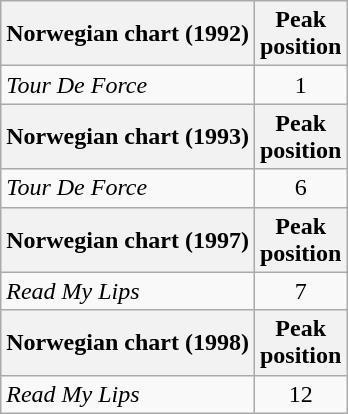<table class="wikitable">
<tr>
<th align="left">Norwegian chart (1992)</th>
<th align="left">Peak<br>position</th>
</tr>
<tr>
<td align="left"><em>Tour De Force</em></td>
<td align="center">1</td>
</tr>
<tr>
<th align="left">Norwegian chart (1993)</th>
<th align="left">Peak<br>position</th>
</tr>
<tr>
<td align="left"><em>Tour De Force</em></td>
<td align="center">6</td>
</tr>
<tr>
<th align="left">Norwegian chart (1997)</th>
<th align="left">Peak<br>position</th>
</tr>
<tr>
<td align="left"><em>Read My Lips</em></td>
<td align="center">7</td>
</tr>
<tr>
<th align="left">Norwegian chart (1998)</th>
<th align="left">Peak<br>position</th>
</tr>
<tr>
<td align="left"><em>Read My Lips</em></td>
<td align="center">12</td>
</tr>
</table>
